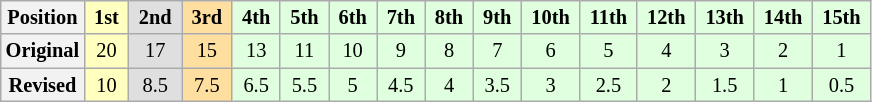<table class="wikitable" style="font-size:85%; text-align:center">
<tr>
<th>Position</th>
<td style="background:#FFFFBF;"> <strong>1st</strong> </td>
<td style="background:#DFDFDF;"> <strong>2nd</strong> </td>
<td style="background:#FFDF9F;"> <strong>3rd</strong> </td>
<td style="background:#DFFFDF;"> <strong>4th</strong> </td>
<td style="background:#DFFFDF;"> <strong>5th</strong> </td>
<td style="background:#DFFFDF;"> <strong>6th</strong> </td>
<td style="background:#DFFFDF;"> <strong>7th</strong> </td>
<td style="background:#DFFFDF;"> <strong>8th</strong> </td>
<td style="background:#DFFFDF;"> <strong>9th</strong> </td>
<td style="background:#DFFFDF;"> <strong>10th</strong> </td>
<td style="background:#DFFFDF;"> <strong>11th</strong> </td>
<td style="background:#DFFFDF;"> <strong>12th</strong> </td>
<td style="background:#DFFFDF;"> <strong>13th</strong> </td>
<td style="background:#DFFFDF;"> <strong>14th</strong> </td>
<td style="background:#DFFFDF;"> <strong>15th</strong> </td>
</tr>
<tr>
<th>Original</th>
<td style="background:#FFFFBF;">20</td>
<td style="background:#DFDFDF;">17</td>
<td style="background:#FFDF9F;">15</td>
<td style="background:#DFFFDF;">13</td>
<td style="background:#DFFFDF;">11</td>
<td style="background:#DFFFDF;">10</td>
<td style="background:#DFFFDF;">9</td>
<td style="background:#DFFFDF;">8</td>
<td style="background:#DFFFDF;">7</td>
<td style="background:#DFFFDF;">6</td>
<td style="background:#DFFFDF;">5</td>
<td style="background:#DFFFDF;">4</td>
<td style="background:#DFFFDF;">3</td>
<td style="background:#DFFFDF;">2</td>
<td style="background:#DFFFDF;">1</td>
</tr>
<tr>
<th>Revised</th>
<td style="background:#FFFFBF;">10</td>
<td style="background:#DFDFDF;">8.5</td>
<td style="background:#FFDF9F;">7.5</td>
<td style="background:#DFFFDF;">6.5</td>
<td style="background:#DFFFDF;">5.5</td>
<td style="background:#DFFFDF;">5</td>
<td style="background:#DFFFDF;">4.5</td>
<td style="background:#DFFFDF;">4</td>
<td style="background:#DFFFDF;">3.5</td>
<td style="background:#DFFFDF;">3</td>
<td style="background:#DFFFDF;">2.5</td>
<td style="background:#DFFFDF;">2</td>
<td style="background:#DFFFDF;">1.5</td>
<td style="background:#DFFFDF;">1</td>
<td style="background:#DFFFDF;">0.5</td>
</tr>
</table>
